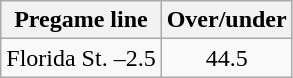<table class="wikitable">
<tr align="center">
<th style=>Pregame line</th>
<th style=>Over/under</th>
</tr>
<tr align="center">
<td>Florida St. –2.5</td>
<td>44.5</td>
</tr>
</table>
